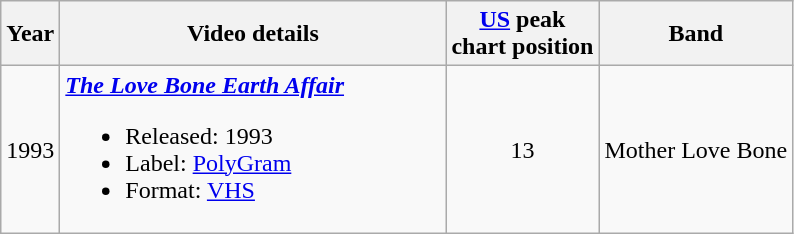<table class="wikitable">
<tr>
<th>Year</th>
<th style="width:250px;">Video details</th>
<th><a href='#'>US</a> peak<br>chart position</th>
<th>Band</th>
</tr>
<tr>
<td>1993</td>
<td style="text-align:left;"><strong><em><a href='#'>The Love Bone Earth Affair</a></em></strong><br><ul><li>Released: 1993</li><li>Label: <a href='#'>PolyGram</a></li><li>Format: <a href='#'>VHS</a></li></ul></td>
<td style="text-align:center;">13</td>
<td>Mother Love Bone</td>
</tr>
</table>
